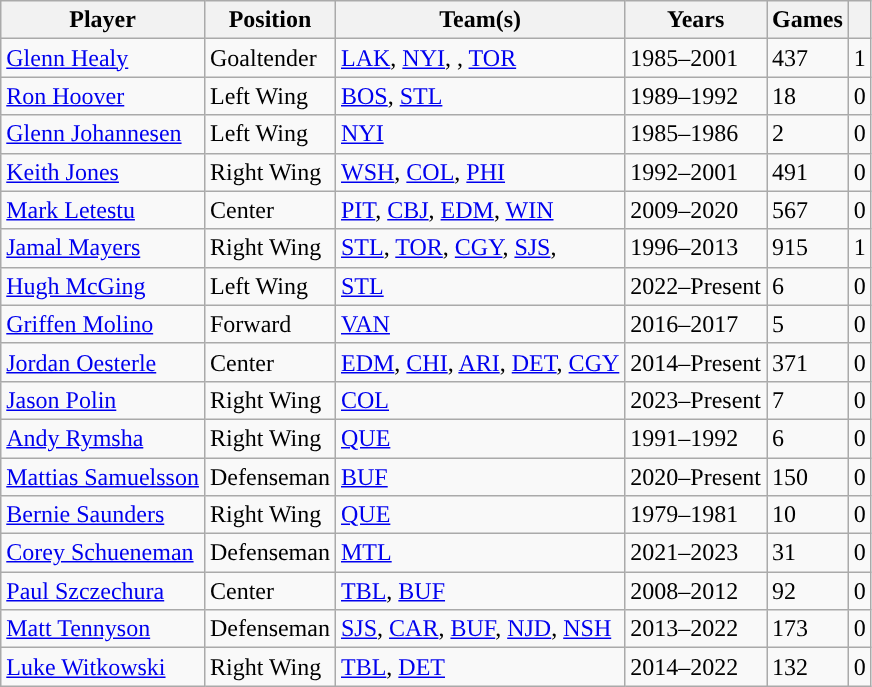<table class="wikitable sortable">
<tr>
<th>Player</th>
<th>Position</th>
<th>Team(s)</th>
<th>Years</th>
<th>Games</th>
<th><a href='#'></a></th>
</tr>
<tr>
<td><a href='#'>Glenn Healy</a></td>
<td>Goaltender</td>
<td><a href='#'>LAK</a>, <a href='#'>NYI</a>, <span><strong></strong></span>, <a href='#'>TOR</a></td>
<td>1985–2001</td>
<td>437</td>
<td>1</td>
</tr>
<tr>
<td><a href='#'>Ron Hoover</a></td>
<td>Left Wing</td>
<td><a href='#'>BOS</a>, <a href='#'>STL</a></td>
<td>1989–1992</td>
<td>18</td>
<td>0</td>
</tr>
<tr>
<td><a href='#'>Glenn Johannesen</a></td>
<td>Left Wing</td>
<td><a href='#'>NYI</a></td>
<td>1985–1986</td>
<td>2</td>
<td>0</td>
</tr>
<tr>
<td><a href='#'>Keith Jones</a></td>
<td>Right Wing</td>
<td><a href='#'>WSH</a>, <a href='#'>COL</a>, <a href='#'>PHI</a></td>
<td>1992–2001</td>
<td>491</td>
<td>0</td>
</tr>
<tr>
<td><a href='#'>Mark Letestu</a></td>
<td>Center</td>
<td><a href='#'>PIT</a>, <a href='#'>CBJ</a>, <a href='#'>EDM</a>, <a href='#'>WIN</a></td>
<td>2009–2020</td>
<td>567</td>
<td>0</td>
</tr>
<tr>
<td><a href='#'>Jamal Mayers</a></td>
<td>Right Wing</td>
<td><a href='#'>STL</a>, <a href='#'>TOR</a>, <a href='#'>CGY</a>, <a href='#'>SJS</a>, <span><strong></strong></span></td>
<td>1996–2013</td>
<td>915</td>
<td>1</td>
</tr>
<tr>
<td><a href='#'>Hugh McGing</a></td>
<td>Left Wing</td>
<td><a href='#'>STL</a></td>
<td>2022–Present</td>
<td>6</td>
<td>0</td>
</tr>
<tr>
<td><a href='#'>Griffen Molino</a></td>
<td>Forward</td>
<td><a href='#'>VAN</a></td>
<td>2016–2017</td>
<td>5</td>
<td>0</td>
</tr>
<tr>
<td><a href='#'>Jordan Oesterle</a></td>
<td>Center</td>
<td><a href='#'>EDM</a>, <a href='#'>CHI</a>, <a href='#'>ARI</a>, <a href='#'>DET</a>, <a href='#'>CGY</a></td>
<td>2014–Present</td>
<td>371</td>
<td>0</td>
</tr>
<tr>
<td><a href='#'>Jason Polin</a></td>
<td>Right Wing</td>
<td><a href='#'>COL</a></td>
<td>2023–Present</td>
<td>7</td>
<td>0</td>
</tr>
<tr>
<td><a href='#'>Andy Rymsha</a></td>
<td>Right Wing</td>
<td><a href='#'>QUE</a></td>
<td>1991–1992</td>
<td>6</td>
<td>0</td>
</tr>
<tr>
<td><a href='#'>Mattias Samuelsson</a></td>
<td>Defenseman</td>
<td><a href='#'>BUF</a></td>
<td>2020–Present</td>
<td>150</td>
<td>0</td>
</tr>
<tr>
<td><a href='#'>Bernie Saunders</a></td>
<td>Right Wing</td>
<td><a href='#'>QUE</a></td>
<td>1979–1981</td>
<td>10</td>
<td>0</td>
</tr>
<tr>
<td><a href='#'>Corey Schueneman</a></td>
<td>Defenseman</td>
<td><a href='#'>MTL</a></td>
<td>2021–2023</td>
<td>31</td>
<td>0</td>
</tr>
<tr>
<td><a href='#'>Paul Szczechura</a></td>
<td>Center</td>
<td><a href='#'>TBL</a>, <a href='#'>BUF</a></td>
<td>2008–2012</td>
<td>92</td>
<td>0</td>
</tr>
<tr>
<td><a href='#'>Matt Tennyson</a></td>
<td>Defenseman</td>
<td><a href='#'>SJS</a>, <a href='#'>CAR</a>, <a href='#'>BUF</a>, <a href='#'>NJD</a>, <a href='#'>NSH</a></td>
<td>2013–2022</td>
<td>173</td>
<td>0</td>
</tr>
<tr>
<td><a href='#'>Luke Witkowski</a></td>
<td>Right Wing</td>
<td><a href='#'>TBL</a>, <a href='#'>DET</a></td>
<td>2014–2022</td>
<td>132</td>
<td>0</td>
</tr>
</table>
